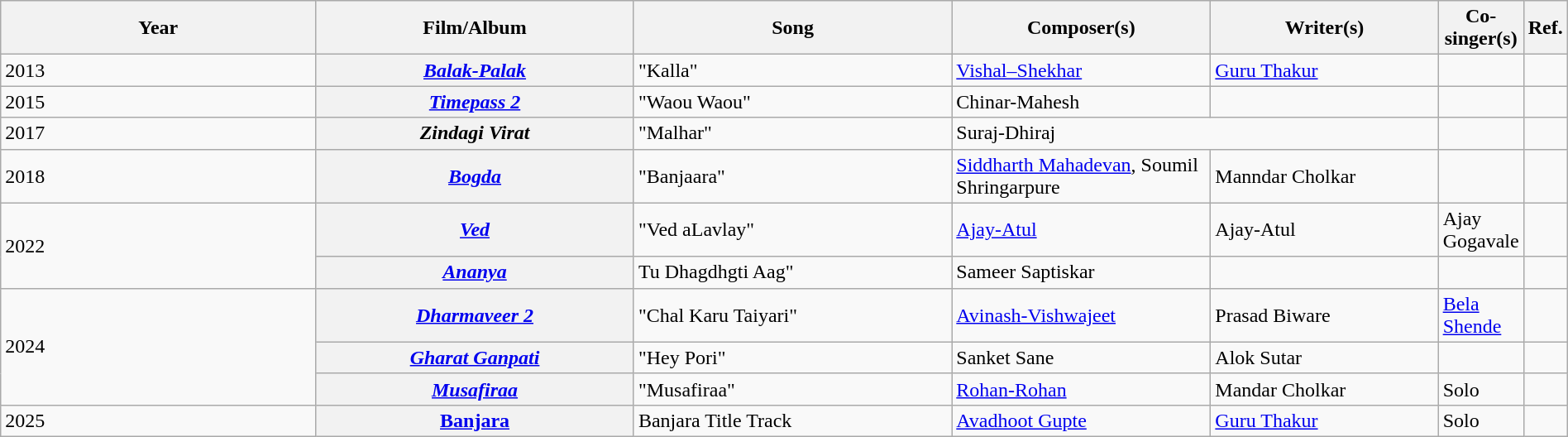<table class="wikitable plainrowheaders" width="100%" textcolor:#000;">
<tr>
<th scope="col" width=21%><strong>Year</strong></th>
<th scope="col" width=21%><strong>Film/Album</strong></th>
<th scope="col" width=21%><strong>Song</strong></th>
<th scope="col" width=17%><strong>Composer(s)</strong></th>
<th scope="col" width=15%><strong>Writer(s)</strong></th>
<th scope="col" width=15%><strong>Co-singer(s)</strong></th>
<th scope="col" width=1%><strong>Ref.</strong></th>
</tr>
<tr>
<td>2013</td>
<th scope="row"><em><a href='#'>Balak-Palak</a></em></th>
<td>"Kalla"</td>
<td><a href='#'>Vishal–Shekhar</a></td>
<td><a href='#'>Guru Thakur</a></td>
<td></td>
<td></td>
</tr>
<tr>
<td>2015</td>
<th scope="row"><em><a href='#'>Timepass 2</a></em></th>
<td>"Waou Waou"</td>
<td>Chinar-Mahesh</td>
<td></td>
<td></td>
<td></td>
</tr>
<tr>
<td>2017</td>
<th scope="row"><em>Zindagi Virat</em></th>
<td>"Malhar"</td>
<td colspan=2>Suraj-Dhiraj</td>
<td></td>
<td></td>
</tr>
<tr>
<td>2018</td>
<th scope="row"><em><a href='#'>Bogda</a></em></th>
<td>"Banjaara"</td>
<td><a href='#'>Siddharth Mahadevan</a>, Soumil Shringarpure</td>
<td>Manndar Cholkar</td>
<td></td>
<td></td>
</tr>
<tr>
<td rowspan=2>2022</td>
<th scope="row"><em><a href='#'>Ved</a></em></th>
<td>"Ved aLavlay"</td>
<td><a href='#'>Ajay-Atul</a></td>
<td>Ajay-Atul</td>
<td>Ajay Gogavale</td>
<td></td>
</tr>
<tr>
<th scope="row"><em><a href='#'>Ananya</a></em></th>
<td>Tu Dhagdhgti Aag"</td>
<td>Sameer Saptiskar</td>
<td></td>
<td></td>
<td></td>
</tr>
<tr>
<td rowspan=3>2024</td>
<th scope="row"><em><a href='#'>Dharmaveer 2</a></em></th>
<td>"Chal Karu Taiyari"</td>
<td><a href='#'>Avinash-Vishwajeet</a></td>
<td>Prasad Biware</td>
<td><a href='#'>Bela Shende</a></td>
<td></td>
</tr>
<tr>
<th scope="row"><em><a href='#'>Gharat Ganpati</a></em></th>
<td>"Hey Pori"</td>
<td>Sanket Sane</td>
<td>Alok Sutar</td>
<td></td>
<td></td>
</tr>
<tr>
<th scope="row"><em><a href='#'>Musafiraa</a></em></th>
<td>"Musafiraa"</td>
<td><a href='#'>Rohan-Rohan</a></td>
<td>Mandar Cholkar</td>
<td>Solo</td>
<td></td>
</tr>
<tr>
<td>2025</td>
<th scope="row"><a href='#'>Banjara</a></th>
<td>Banjara Title Track</td>
<td><a href='#'>Avadhoot Gupte</a></td>
<td><a href='#'>Guru Thakur</a></td>
<td>Solo</td>
<td></td>
</tr>
</table>
